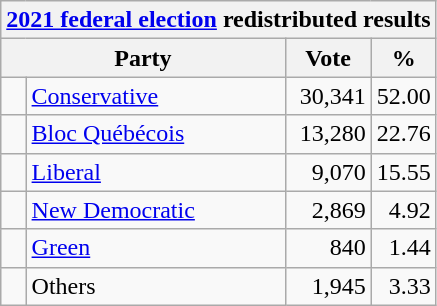<table class="wikitable">
<tr>
<th colspan="4"><a href='#'>2021 federal election</a> redistributed results</th>
</tr>
<tr>
<th bgcolor="#DDDDFF" width="130px" colspan="2">Party</th>
<th bgcolor="#DDDDFF" width="50px">Vote</th>
<th bgcolor="#DDDDFF" width="30px">%</th>
</tr>
<tr>
<td> </td>
<td><a href='#'>Conservative</a></td>
<td align=right>30,341</td>
<td align=right>52.00</td>
</tr>
<tr>
<td> </td>
<td><a href='#'>Bloc Québécois</a></td>
<td align=right>13,280</td>
<td align=right>22.76</td>
</tr>
<tr>
<td> </td>
<td><a href='#'>Liberal</a></td>
<td align=right>9,070</td>
<td align=right>15.55</td>
</tr>
<tr>
<td> </td>
<td><a href='#'>New Democratic</a></td>
<td align=right>2,869</td>
<td align=right>4.92</td>
</tr>
<tr>
<td> </td>
<td><a href='#'>Green</a></td>
<td align=right>840</td>
<td align=right>1.44</td>
</tr>
<tr>
<td> </td>
<td>Others</td>
<td align=right>1,945</td>
<td align=right>3.33</td>
</tr>
</table>
